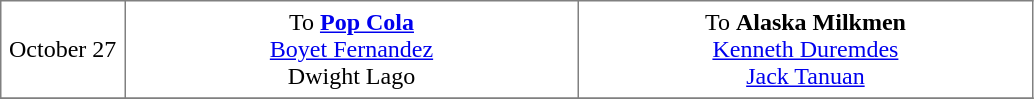<table border="1" style="border-collapse:collapse; text-align: center" cellpadding="5">
<tr>
<td style="width:12%">October 27</td>
<td style="width:44%" valign="top">To <strong><a href='#'>Pop Cola</a></strong><br><a href='#'>Boyet Fernandez</a><br>Dwight Lago</td>
<td style="width:44%" valign="top">To <strong>Alaska Milkmen</strong><br><a href='#'>Kenneth Duremdes</a><br><a href='#'>Jack Tanuan</a></td>
</tr>
<tr>
</tr>
</table>
